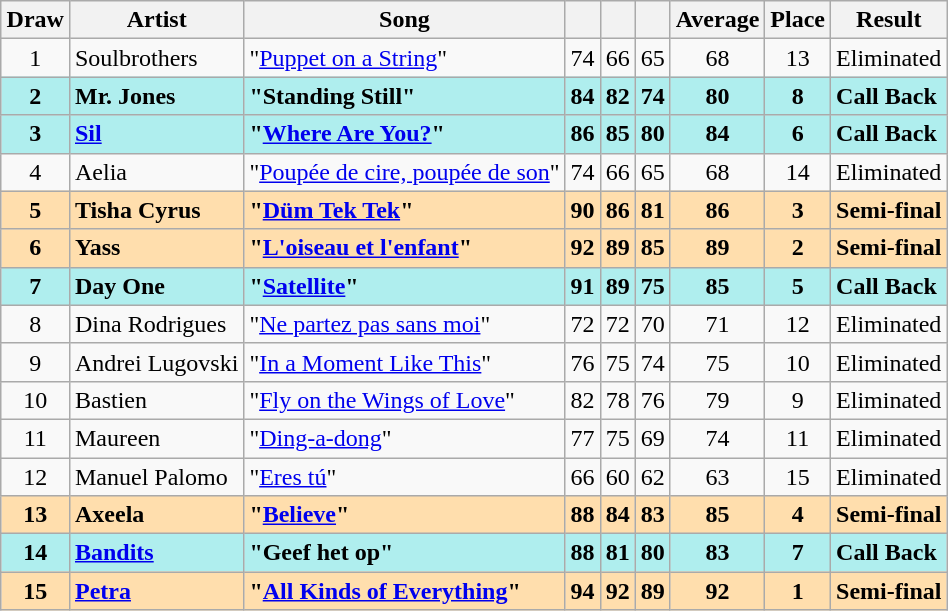<table class="sortable wikitable" style="margin: 1em auto 1em auto; text-align:center;">
<tr>
<th>Draw</th>
<th>Artist</th>
<th>Song </th>
<th></th>
<th></th>
<th></th>
<th>Average</th>
<th>Place</th>
<th>Result</th>
</tr>
<tr>
<td>1</td>
<td align="left">Soulbrothers</td>
<td align="left">"<a href='#'>Puppet on a String</a>" </td>
<td>74</td>
<td>66</td>
<td>65</td>
<td>68</td>
<td>13</td>
<td align="left">Eliminated</td>
</tr>
<tr style="font-weight:bold; background:paleturquoise;">
<td>2</td>
<td align="left">Mr. Jones</td>
<td align="left">"Standing Still" </td>
<td>84</td>
<td>82</td>
<td>74</td>
<td>80</td>
<td>8</td>
<td align="left">Call Back</td>
</tr>
<tr style="font-weight:bold; background:paleturquoise;">
<td>3</td>
<td align="left"><a href='#'>Sil</a></td>
<td align="left">"<a href='#'>Where Are You?</a>" </td>
<td>86</td>
<td>85</td>
<td>80</td>
<td>84</td>
<td>6</td>
<td align="left">Call Back</td>
</tr>
<tr>
<td>4</td>
<td align="left">Aelia</td>
<td align="left">"<a href='#'>Poupée de cire, poupée de son</a>" </td>
<td>74</td>
<td>66</td>
<td>65</td>
<td>68</td>
<td>14</td>
<td align="left">Eliminated</td>
</tr>
<tr style="font-weight:bold; background:navajowhite;">
<td>5</td>
<td align="left">Tisha Cyrus</td>
<td align="left">"<a href='#'>Düm Tek Tek</a>" </td>
<td>90</td>
<td>86</td>
<td>81</td>
<td>86</td>
<td>3</td>
<td align="left">Semi-final</td>
</tr>
<tr style="font-weight:bold; background:navajowhite;">
<td>6</td>
<td align="left">Yass</td>
<td align="left">"<a href='#'>L'oiseau et l'enfant</a>" </td>
<td>92</td>
<td>89</td>
<td>85</td>
<td>89</td>
<td>2</td>
<td align="left">Semi-final</td>
</tr>
<tr style="font-weight:bold; background:paleturquoise;">
<td>7</td>
<td align="left">Day One</td>
<td align="left">"<a href='#'>Satellite</a>" </td>
<td>91</td>
<td>89</td>
<td>75</td>
<td>85</td>
<td>5</td>
<td align="left">Call Back</td>
</tr>
<tr>
<td>8</td>
<td align="left">Dina Rodrigues</td>
<td align="left">"<a href='#'>Ne partez pas sans moi</a>" </td>
<td>72</td>
<td>72</td>
<td>70</td>
<td>71</td>
<td>12</td>
<td align="left">Eliminated</td>
</tr>
<tr>
<td>9</td>
<td align="left">Andrei Lugovski</td>
<td align="left">"<a href='#'>In a Moment Like This</a>" </td>
<td>76</td>
<td>75</td>
<td>74</td>
<td>75</td>
<td>10</td>
<td align="left">Eliminated</td>
</tr>
<tr>
<td>10</td>
<td align="left">Bastien</td>
<td align="left">"<a href='#'>Fly on the Wings of Love</a>" </td>
<td>82</td>
<td>78</td>
<td>76</td>
<td>79</td>
<td>9</td>
<td align="left">Eliminated</td>
</tr>
<tr>
<td>11</td>
<td align="left">Maureen</td>
<td align="left">"<a href='#'>Ding-a-dong</a>" </td>
<td>77</td>
<td>75</td>
<td>69</td>
<td>74</td>
<td>11</td>
<td align="left">Eliminated</td>
</tr>
<tr>
<td>12</td>
<td align="left">Manuel Palomo</td>
<td align="left">"<a href='#'>Eres tú</a>" </td>
<td>66</td>
<td>60</td>
<td>62</td>
<td>63</td>
<td>15</td>
<td align="left">Eliminated</td>
</tr>
<tr style="font-weight:bold; background:navajowhite;">
<td>13</td>
<td align="left">Axeela</td>
<td align="left">"<a href='#'>Believe</a>" </td>
<td>88</td>
<td>84</td>
<td>83</td>
<td>85</td>
<td>4</td>
<td align="left">Semi-final</td>
</tr>
<tr style="font-weight:bold; background:paleturquoise;">
<td>14</td>
<td align="left"><a href='#'>Bandits</a></td>
<td align="left">"Geef het op" </td>
<td>88</td>
<td>81</td>
<td>80</td>
<td>83</td>
<td>7</td>
<td align="left">Call Back</td>
</tr>
<tr style="font-weight:bold; background:navajowhite;">
<td>15</td>
<td align="left"><a href='#'>Petra</a></td>
<td align="left">"<a href='#'>All Kinds of Everything</a>" </td>
<td>94</td>
<td>92</td>
<td>89</td>
<td>92</td>
<td>1</td>
<td align="left">Semi-final</td>
</tr>
</table>
